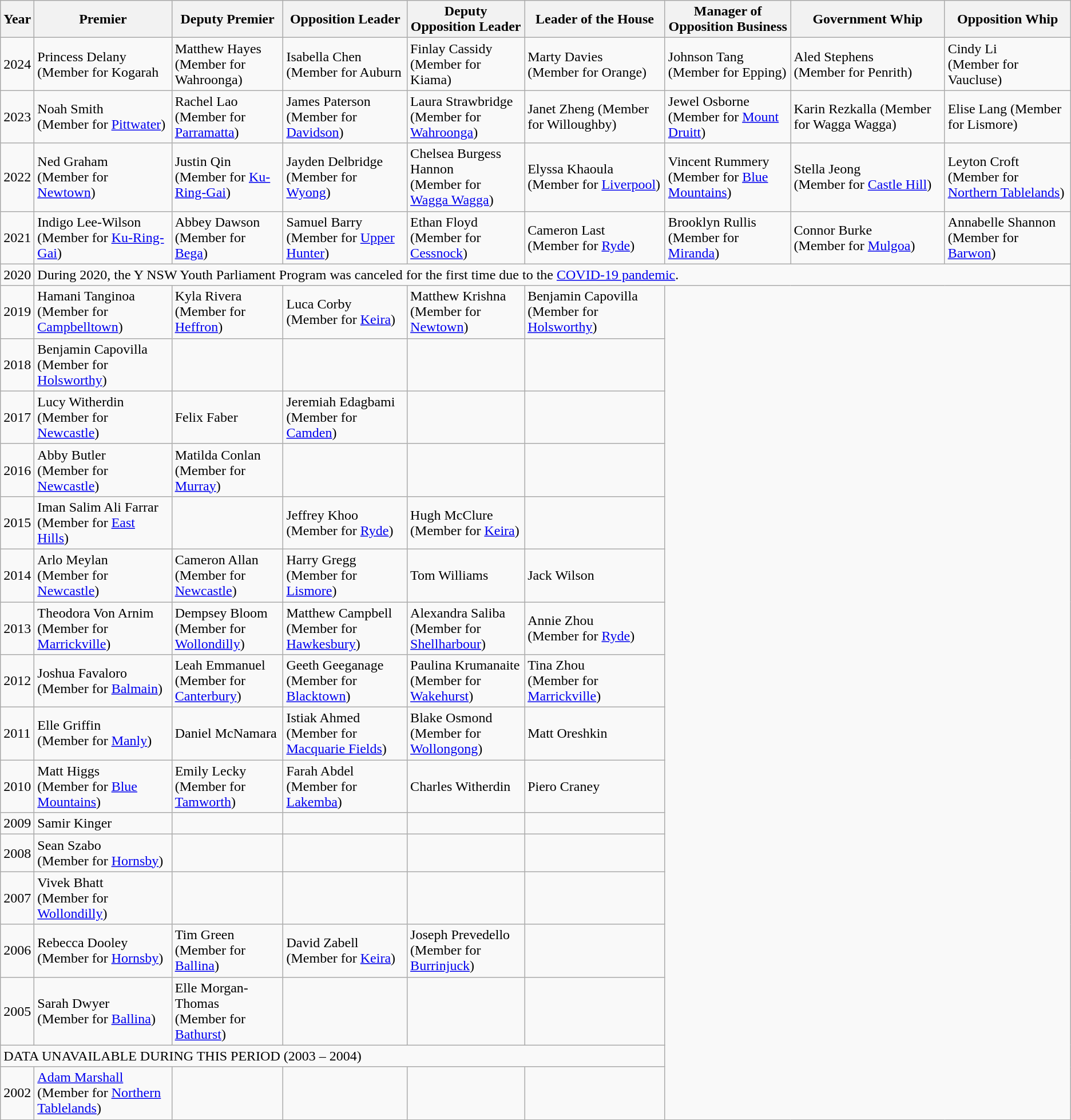<table class="wikitable">
<tr>
<th>Year</th>
<th>Premier</th>
<th>Deputy Premier</th>
<th>Opposition Leader</th>
<th>Deputy Opposition Leader</th>
<th>Leader of the House</th>
<th>Manager of Opposition Business</th>
<th>Government Whip</th>
<th>Opposition Whip</th>
</tr>
<tr>
<td>2024</td>
<td>Princess Delany<br>(Member for Kogarah</td>
<td>Matthew Hayes<br>(Member for Wahroonga)</td>
<td>Isabella Chen<br>(Member for Auburn</td>
<td>Finlay Cassidy<br>(Member for Kiama)</td>
<td>Marty Davies<br>(Member for Orange)</td>
<td>Johnson Tang<br>(Member for Epping)</td>
<td>Aled Stephens<br>(Member for Penrith)</td>
<td>Cindy Li<br>(Member for Vaucluse)</td>
</tr>
<tr>
<td>2023</td>
<td>Noah Smith<br>(Member for <a href='#'>Pittwater</a>)</td>
<td>Rachel Lao<br>(Member for <a href='#'>Parramatta</a>)</td>
<td>James Paterson<br>(Member for <a href='#'>Davidson</a>)</td>
<td>Laura Strawbridge<br>(Member for <a href='#'>Wahroonga</a>)</td>
<td>Janet Zheng (Member for Willoughby)</td>
<td>Jewel Osborne<br>(Member for <a href='#'>Mount Druitt</a>)</td>
<td>Karin Rezkalla (Member for Wagga Wagga)</td>
<td>Elise Lang (Member for Lismore)</td>
</tr>
<tr>
<td>2022</td>
<td>Ned Graham<br>(Member for <a href='#'>Newtown</a>)</td>
<td>Justin Qin<br>(Member for <a href='#'>Ku-Ring-Gai</a>)</td>
<td>Jayden Delbridge<br>(Member for <a href='#'>Wyong</a>)</td>
<td>Chelsea Burgess Hannon<br>(Member for <a href='#'>Wagga Wagga</a>)</td>
<td>Elyssa Khaoula<br>(Member for <a href='#'>Liverpool</a>)</td>
<td>Vincent Rummery<br>(Member for <a href='#'>Blue Mountains</a>)</td>
<td>Stella Jeong<br>(Member for <a href='#'>Castle Hill</a>)</td>
<td>Leyton Croft<br>(Member for <a href='#'>Northern Tablelands</a>)</td>
</tr>
<tr>
<td>2021</td>
<td>Indigo Lee-Wilson<br>(Member for <a href='#'>Ku-Ring-Gai</a>)</td>
<td>Abbey Dawson<br>(Member for <a href='#'>Bega</a>)</td>
<td>Samuel Barry<br>(Member for <a href='#'>Upper Hunter</a>)</td>
<td>Ethan Floyd<br>(Member for <a href='#'>Cessnock</a>)</td>
<td>Cameron Last<br>(Member for <a href='#'>Ryde</a>)</td>
<td>Brooklyn Rullis<br>(Member for <a href='#'>Miranda</a>)</td>
<td>Connor Burke<br>(Member for <a href='#'>Mulgoa</a>)</td>
<td>Annabelle Shannon<br>(Member for <a href='#'>Barwon</a>)</td>
</tr>
<tr>
<td>2020</td>
<td colspan="8">During 2020, the Y NSW Youth Parliament Program was canceled for the first time due to the <a href='#'>COVID-19 pandemic</a>.</td>
</tr>
<tr>
<td>2019</td>
<td>Hamani Tanginoa<br>(Member for <a href='#'>Campbelltown</a>)</td>
<td>Kyla Rivera<br>(Member for <a href='#'>Heffron</a>)</td>
<td>Luca Corby<br>(Member for <a href='#'>Keira</a>)</td>
<td>Matthew Krishna<br>(Member for <a href='#'>Newtown</a>)</td>
<td>Benjamin Capovilla<br>(Member for <a href='#'>Holsworthy</a>)</td>
</tr>
<tr>
<td>2018</td>
<td>Benjamin Capovilla<br>(Member for <a href='#'>Holsworthy</a>)</td>
<td></td>
<td></td>
<td></td>
<td></td>
</tr>
<tr>
<td>2017</td>
<td>Lucy Witherdin<br>(Member for <a href='#'>Newcastle</a>)</td>
<td>Felix Faber</td>
<td>Jeremiah Edagbami<br>(Member for <a href='#'>Camden</a>)</td>
<td></td>
<td></td>
</tr>
<tr>
<td>2016</td>
<td>Abby Butler<br>(Member for <a href='#'>Newcastle</a>)</td>
<td>Matilda Conlan<br>(Member for <a href='#'>Murray</a>)</td>
<td></td>
<td></td>
<td></td>
</tr>
<tr>
<td>2015</td>
<td>Iman Salim Ali Farrar<br>(Member for <a href='#'>East Hills</a>)</td>
<td></td>
<td>Jeffrey Khoo<br>(Member for <a href='#'>Ryde</a>)</td>
<td>Hugh McClure<br>(Member for <a href='#'>Keira</a>)</td>
<td></td>
</tr>
<tr>
<td>2014</td>
<td>Arlo Meylan<br>(Member for <a href='#'>Newcastle</a>)</td>
<td>Cameron Allan<br>(Member for <a href='#'>Newcastle</a>)</td>
<td>Harry Gregg<br>(Member for <a href='#'>Lismore</a>)</td>
<td>Tom Williams</td>
<td>Jack Wilson</td>
</tr>
<tr>
<td>2013</td>
<td>Theodora Von Arnim<br>(Member for <a href='#'>Marrickville</a>)</td>
<td>Dempsey Bloom<br>(Member for <a href='#'>Wollondilly</a>)</td>
<td>Matthew Campbell<br>(Member for <a href='#'>Hawkesbury</a>)</td>
<td>Alexandra Saliba<br>(Member for <a href='#'>Shellharbour</a>)</td>
<td>Annie Zhou<br>(Member for <a href='#'>Ryde</a>)</td>
</tr>
<tr>
<td>2012</td>
<td>Joshua Favaloro<br>(Member for <a href='#'>Balmain</a>)</td>
<td>Leah Emmanuel<br>(Member for <a href='#'>Canterbury</a>)</td>
<td>Geeth Geeganage<br>(Member for <a href='#'>Blacktown</a>)</td>
<td>Paulina Krumanaite<br>(Member for <a href='#'>Wakehurst</a>)</td>
<td>Tina Zhou<br>(Member for <a href='#'>Marrickville</a>)</td>
</tr>
<tr>
<td>2011</td>
<td>Elle Griffin<br>(Member for <a href='#'>Manly</a>)</td>
<td>Daniel McNamara</td>
<td>Istiak Ahmed<br>(Member for <a href='#'>Macquarie Fields</a>)</td>
<td>Blake Osmond<br>(Member for <a href='#'>Wollongong</a>)</td>
<td>Matt Oreshkin</td>
</tr>
<tr>
<td>2010</td>
<td>Matt Higgs<br>(Member for <a href='#'>Blue Mountains</a>)</td>
<td>Emily Lecky<br>(Member for <a href='#'>Tamworth</a>)</td>
<td>Farah Abdel<br>(Member for <a href='#'>Lakemba</a>)</td>
<td>Charles Witherdin</td>
<td>Piero Craney</td>
</tr>
<tr>
<td>2009</td>
<td>Samir Kinger</td>
<td></td>
<td></td>
<td></td>
<td></td>
</tr>
<tr>
<td>2008</td>
<td>Sean Szabo<br>(Member for <a href='#'>Hornsby</a>)</td>
<td></td>
<td></td>
<td></td>
<td></td>
</tr>
<tr>
<td>2007</td>
<td>Vivek Bhatt<br>(Member for <a href='#'>Wollondilly</a>)</td>
<td></td>
<td></td>
<td></td>
<td></td>
</tr>
<tr>
<td>2006</td>
<td>Rebecca Dooley<br>(Member for <a href='#'>Hornsby</a>)</td>
<td>Tim Green<br>(Member for <a href='#'>Ballina</a>)</td>
<td>David Zabell<br>(Member for <a href='#'>Keira</a>)</td>
<td>Joseph Prevedello<br>(Member for <a href='#'>Burrinjuck</a>)</td>
<td></td>
</tr>
<tr>
<td>2005</td>
<td>Sarah Dwyer<br>(Member for <a href='#'>Ballina</a>)</td>
<td>Elle Morgan-Thomas<br>(Member for <a href='#'>Bathurst</a>)</td>
<td></td>
<td></td>
<td></td>
</tr>
<tr>
<td colspan="6">DATA UNAVAILABLE DURING THIS PERIOD (2003 – 2004)</td>
</tr>
<tr>
<td>2002</td>
<td><a href='#'>Adam Marshall</a><br>(Member for <a href='#'>Northern Tablelands</a>)</td>
<td></td>
<td></td>
<td></td>
<td></td>
</tr>
</table>
